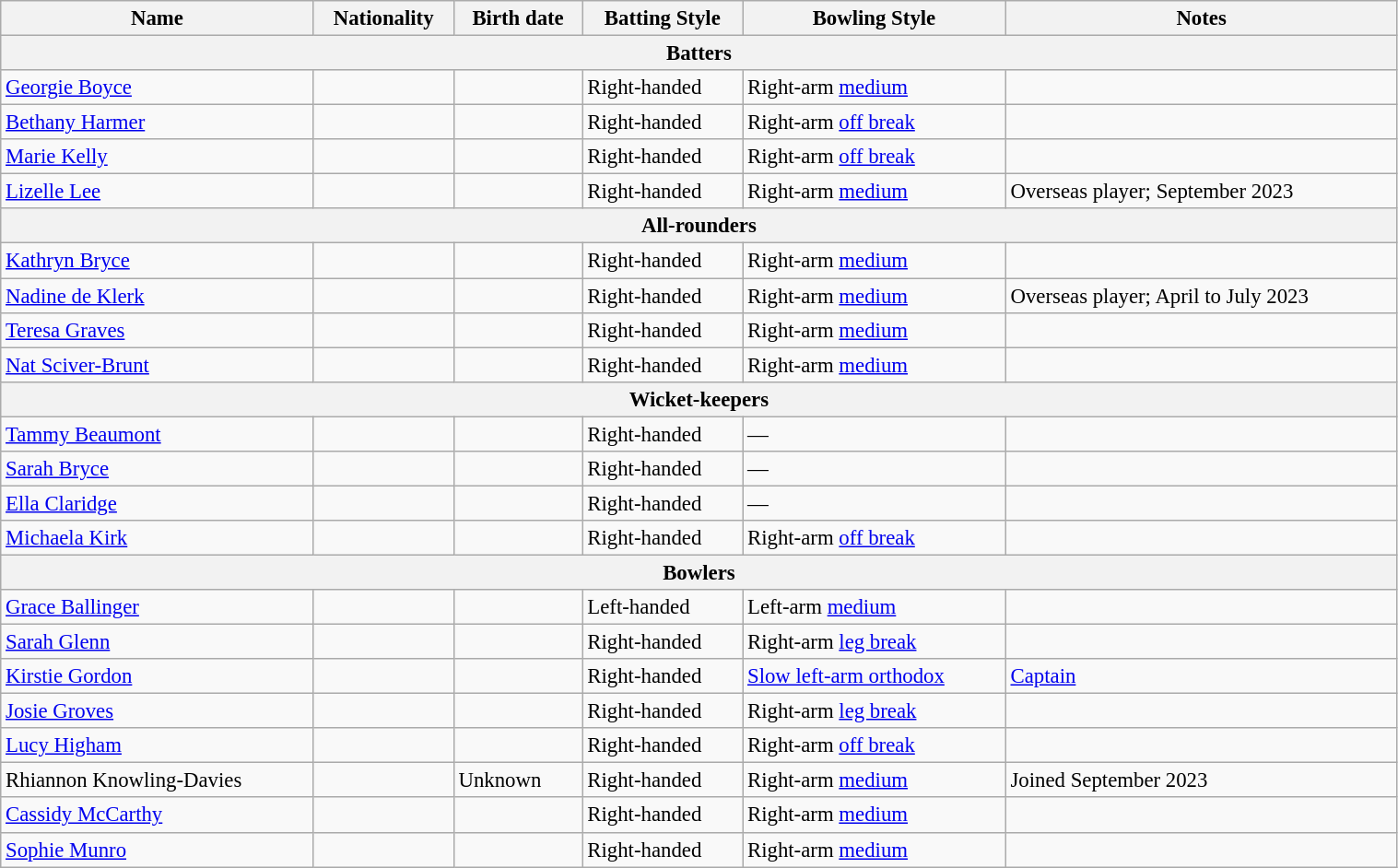<table class="wikitable"  style="font-size:95%; width:80%;">
<tr>
<th>Name</th>
<th>Nationality</th>
<th>Birth date</th>
<th>Batting Style</th>
<th>Bowling Style</th>
<th>Notes</th>
</tr>
<tr>
<th colspan="7">Batters</th>
</tr>
<tr>
<td><a href='#'>Georgie Boyce</a></td>
<td></td>
<td></td>
<td>Right-handed</td>
<td>Right-arm <a href='#'>medium</a></td>
<td></td>
</tr>
<tr>
<td><a href='#'>Bethany Harmer</a></td>
<td></td>
<td></td>
<td>Right-handed</td>
<td>Right-arm <a href='#'>off break</a></td>
<td></td>
</tr>
<tr>
<td><a href='#'>Marie Kelly</a></td>
<td></td>
<td></td>
<td>Right-handed</td>
<td>Right-arm <a href='#'>off break</a></td>
<td></td>
</tr>
<tr>
<td><a href='#'>Lizelle Lee</a></td>
<td></td>
<td></td>
<td>Right-handed</td>
<td>Right-arm <a href='#'>medium</a></td>
<td>Overseas player; September 2023</td>
</tr>
<tr>
<th colspan="7">All-rounders</th>
</tr>
<tr>
<td><a href='#'>Kathryn Bryce</a></td>
<td></td>
<td></td>
<td>Right-handed</td>
<td>Right-arm <a href='#'>medium</a></td>
<td></td>
</tr>
<tr>
<td><a href='#'>Nadine de Klerk</a></td>
<td></td>
<td></td>
<td>Right-handed</td>
<td>Right-arm <a href='#'>medium</a></td>
<td>Overseas player; April to July 2023</td>
</tr>
<tr>
<td><a href='#'>Teresa Graves</a></td>
<td></td>
<td></td>
<td>Right-handed</td>
<td>Right-arm <a href='#'>medium</a></td>
<td></td>
</tr>
<tr>
<td><a href='#'>Nat Sciver-Brunt</a></td>
<td></td>
<td></td>
<td>Right-handed</td>
<td>Right-arm <a href='#'>medium</a></td>
<td></td>
</tr>
<tr>
<th colspan="7">Wicket-keepers</th>
</tr>
<tr>
<td><a href='#'>Tammy Beaumont</a></td>
<td></td>
<td></td>
<td>Right-handed</td>
<td>—</td>
<td></td>
</tr>
<tr>
<td><a href='#'>Sarah Bryce</a></td>
<td></td>
<td></td>
<td>Right-handed</td>
<td>—</td>
<td></td>
</tr>
<tr>
<td><a href='#'>Ella Claridge</a></td>
<td></td>
<td></td>
<td>Right-handed</td>
<td>—</td>
<td></td>
</tr>
<tr>
<td><a href='#'>Michaela Kirk</a></td>
<td></td>
<td></td>
<td>Right-handed</td>
<td>Right-arm <a href='#'>off break</a></td>
<td></td>
</tr>
<tr>
<th colspan="7">Bowlers</th>
</tr>
<tr>
<td><a href='#'>Grace Ballinger</a></td>
<td></td>
<td></td>
<td>Left-handed</td>
<td>Left-arm <a href='#'>medium</a></td>
<td></td>
</tr>
<tr>
<td><a href='#'>Sarah Glenn</a></td>
<td></td>
<td></td>
<td>Right-handed</td>
<td>Right-arm <a href='#'>leg break</a></td>
<td></td>
</tr>
<tr>
<td><a href='#'>Kirstie Gordon</a></td>
<td></td>
<td></td>
<td>Right-handed</td>
<td><a href='#'>Slow left-arm orthodox</a></td>
<td><a href='#'>Captain</a></td>
</tr>
<tr>
<td><a href='#'>Josie Groves</a></td>
<td></td>
<td></td>
<td>Right-handed</td>
<td>Right-arm <a href='#'>leg break</a></td>
<td></td>
</tr>
<tr>
<td><a href='#'>Lucy Higham</a></td>
<td></td>
<td></td>
<td>Right-handed</td>
<td>Right-arm <a href='#'>off break</a></td>
<td></td>
</tr>
<tr>
<td>Rhiannon Knowling-Davies</td>
<td></td>
<td>Unknown</td>
<td>Right-handed</td>
<td>Right-arm <a href='#'>medium</a></td>
<td>Joined September 2023</td>
</tr>
<tr>
<td><a href='#'>Cassidy McCarthy</a></td>
<td></td>
<td></td>
<td>Right-handed</td>
<td>Right-arm <a href='#'>medium</a></td>
<td></td>
</tr>
<tr>
<td><a href='#'>Sophie Munro</a></td>
<td></td>
<td></td>
<td>Right-handed</td>
<td>Right-arm <a href='#'>medium</a></td>
<td></td>
</tr>
</table>
